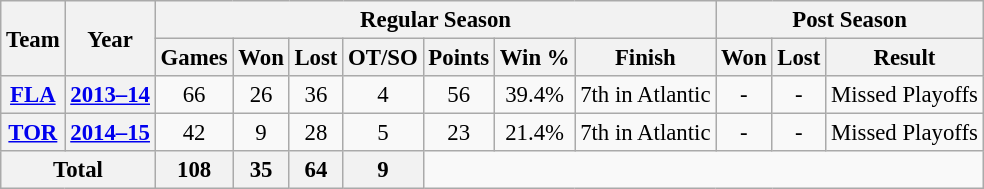<table class="wikitable" style="font-size: 95%; text-align:center;">
<tr>
<th rowspan="2">Team</th>
<th rowspan="2">Year</th>
<th colspan="7">Regular Season</th>
<th colspan="4">Post Season</th>
</tr>
<tr>
<th>Games</th>
<th>Won</th>
<th>Lost</th>
<th>OT/SO</th>
<th>Points</th>
<th>Win %</th>
<th>Finish</th>
<th>Won</th>
<th>Lost</th>
<th>Result</th>
</tr>
<tr>
<th><a href='#'>FLA</a></th>
<th><a href='#'>2013–14</a></th>
<td>66</td>
<td>26</td>
<td>36</td>
<td>4</td>
<td>56</td>
<td>39.4%</td>
<td>7th in Atlantic</td>
<td>-</td>
<td>-</td>
<td>Missed Playoffs</td>
</tr>
<tr>
<th><a href='#'>TOR</a></th>
<th><a href='#'>2014–15</a></th>
<td>42</td>
<td>9</td>
<td>28</td>
<td>5</td>
<td>23</td>
<td>21.4%</td>
<td>7th in Atlantic</td>
<td>-</td>
<td>-</td>
<td>Missed Playoffs</td>
</tr>
<tr>
<th colspan="2">Total</th>
<th>108</th>
<th>35</th>
<th>64</th>
<th>9</th>
</tr>
</table>
